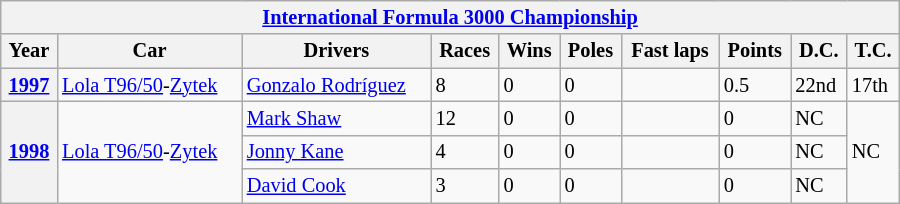<table class="wikitable" style="font-size:85%; width:600px">
<tr>
<th colspan=10><a href='#'>International Formula 3000 Championship</a></th>
</tr>
<tr>
<th>Year</th>
<th>Car</th>
<th>Drivers</th>
<th>Races</th>
<th>Wins</th>
<th>Poles</th>
<th>Fast laps</th>
<th>Points</th>
<th>D.C.</th>
<th>T.C.</th>
</tr>
<tr>
<th><a href='#'>1997</a></th>
<td><a href='#'>Lola T96/50</a>-<a href='#'>Zytek</a></td>
<td> <a href='#'>Gonzalo Rodríguez</a></td>
<td>8</td>
<td>0</td>
<td>0</td>
<td></td>
<td>0.5</td>
<td>22nd</td>
<td>17th</td>
</tr>
<tr>
<th rowspan=3><a href='#'>1998</a></th>
<td rowspan=3><a href='#'>Lola T96/50</a>-<a href='#'>Zytek</a></td>
<td> <a href='#'>Mark Shaw</a></td>
<td>12</td>
<td>0</td>
<td>0</td>
<td></td>
<td>0</td>
<td>NC</td>
<td rowspan=3>NC</td>
</tr>
<tr>
<td> <a href='#'>Jonny Kane</a></td>
<td>4</td>
<td>0</td>
<td>0</td>
<td></td>
<td>0</td>
<td>NC</td>
</tr>
<tr>
<td> <a href='#'>David Cook</a></td>
<td>3</td>
<td>0</td>
<td>0</td>
<td></td>
<td>0</td>
<td>NC</td>
</tr>
</table>
